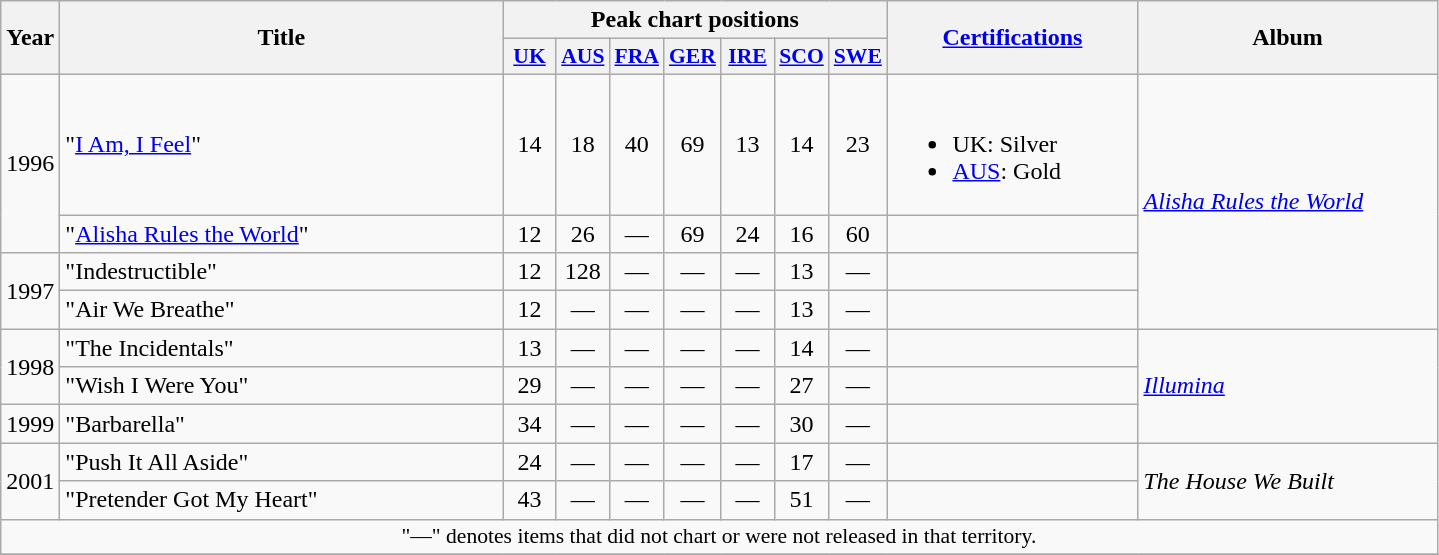<table class="wikitable">
<tr>
<th rowspan="2">Year</th>
<th rowspan="2" style="width:18em;">Title</th>
<th colspan="7">Peak chart positions</th>
<th rowspan="2" style="width:10em;"><a href='#'>Certifications</a></th>
<th rowspan="2" style="width:12em;">Album</th>
</tr>
<tr>
<th style="width:2em;font-size:90%;"><a href='#'>UK</a><br></th>
<th style="width:2em;font-size:90%;"><a href='#'>AUS</a><br></th>
<th style="width:2em;font-size:90%;"><a href='#'>FRA</a><br></th>
<th style="width:2em;font-size:90%;"><a href='#'>GER</a><br></th>
<th style="width:2em;font-size:90%;"><a href='#'>IRE</a><br></th>
<th style="width:2em;font-size:90%;"><a href='#'>SCO</a><br></th>
<th style="width:2em;font-size:90%;"><a href='#'>SWE</a><br></th>
</tr>
<tr>
<td rowspan="2">1996</td>
<td>"<a href='#'>I Am, I Feel</a>"</td>
<td align="center">14</td>
<td align="center">18</td>
<td align="center">40</td>
<td align="center">69</td>
<td align="center">13</td>
<td align="center">14</td>
<td align="center">23</td>
<td><br><ul><li>UK: Silver</li><li><a href='#'>AUS</a>: Gold</li></ul></td>
<td rowspan="4"><em><a href='#'>Alisha Rules the World</a></em></td>
</tr>
<tr>
<td>"<a href='#'>Alisha Rules the World</a>"</td>
<td align="center">12</td>
<td align="center">26</td>
<td align="center">—</td>
<td align="center">69</td>
<td align="center">24</td>
<td align="center">16</td>
<td align="center">60</td>
<td></td>
</tr>
<tr>
<td rowspan="2">1997</td>
<td>"Indestructible"</td>
<td align="center">12</td>
<td align="center">128</td>
<td align="center">—</td>
<td align="center">—</td>
<td align="center">—</td>
<td align="center">13</td>
<td align="center">—</td>
<td></td>
</tr>
<tr>
<td>"Air We Breathe"</td>
<td align="center">12</td>
<td align="center">—</td>
<td align="center">—</td>
<td align="center">—</td>
<td align="center">—</td>
<td align="center">13</td>
<td align="center">—</td>
<td></td>
</tr>
<tr>
<td rowspan=2>1998</td>
<td>"The Incidentals"</td>
<td align="center">13</td>
<td align="center">—</td>
<td align="center">—</td>
<td align="center">—</td>
<td align="center">—</td>
<td align="center">14</td>
<td align="center">—</td>
<td></td>
<td rowspan="3"><em><a href='#'>Illumina</a></em></td>
</tr>
<tr>
<td>"Wish I Were You"</td>
<td align="center">29</td>
<td align="center">—</td>
<td align="center">—</td>
<td align="center">—</td>
<td align="center">—</td>
<td align="center">27</td>
<td align="center">—</td>
<td></td>
</tr>
<tr>
<td>1999</td>
<td>"Barbarella"</td>
<td align="center">34</td>
<td align="center">—</td>
<td align="center">—</td>
<td align="center">—</td>
<td align="center">—</td>
<td align="center">30</td>
<td align="center">—</td>
<td></td>
</tr>
<tr>
<td rowspan="2">2001</td>
<td>"Push It All Aside"</td>
<td align="center">24</td>
<td align="center">—</td>
<td align="center">—</td>
<td align="center">—</td>
<td align="center">—</td>
<td align="center">17</td>
<td align="center">—</td>
<td></td>
<td rowspan="2"><em>The House We Built</em></td>
</tr>
<tr>
<td>"Pretender Got My Heart"</td>
<td align="center">43</td>
<td align="center">—</td>
<td align="center">—</td>
<td align="center">—</td>
<td align="center">—</td>
<td align="center">51</td>
<td align="center">—</td>
<td></td>
</tr>
<tr>
<td align="center" colspan="15" style="font-size:90%">"—" denotes items that did not chart or were not released in that territory.</td>
</tr>
<tr>
</tr>
</table>
